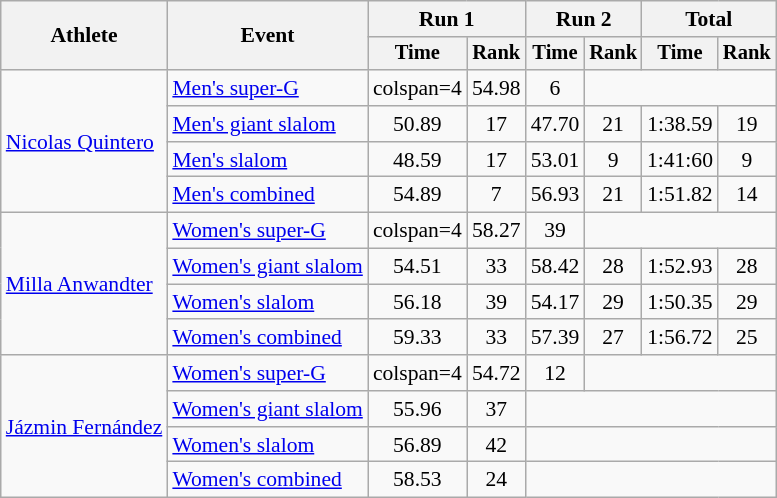<table class="wikitable" style="font-size:90%">
<tr>
<th rowspan=2>Athlete</th>
<th rowspan=2>Event</th>
<th colspan=2>Run 1</th>
<th colspan=2>Run 2</th>
<th colspan=2>Total</th>
</tr>
<tr style="font-size:95%">
<th>Time</th>
<th>Rank</th>
<th>Time</th>
<th>Rank</th>
<th>Time</th>
<th>Rank</th>
</tr>
<tr align=center>
<td align="left" rowspan="4"><a href='#'>Nicolas Quintero</a></td>
<td align="left"><a href='#'>Men's super-G</a></td>
<td>colspan=4</td>
<td>54.98</td>
<td>6</td>
</tr>
<tr align=center>
<td align="left"><a href='#'>Men's giant slalom</a></td>
<td>50.89</td>
<td>17</td>
<td>47.70</td>
<td>21</td>
<td>1:38.59</td>
<td>19</td>
</tr>
<tr align=center>
<td align="left"><a href='#'>Men's slalom</a></td>
<td>48.59</td>
<td>17</td>
<td>53.01</td>
<td>9</td>
<td>1:41:60</td>
<td>9</td>
</tr>
<tr align=center>
<td align="left"><a href='#'>Men's combined</a></td>
<td>54.89</td>
<td>7</td>
<td>56.93</td>
<td>21</td>
<td>1:51.82</td>
<td>14</td>
</tr>
<tr align=center>
<td align="left" rowspan="4"><a href='#'>Milla Anwandter</a></td>
<td align="left"><a href='#'>Women's super-G</a></td>
<td>colspan=4</td>
<td>58.27</td>
<td>39</td>
</tr>
<tr align=center>
<td align="left"><a href='#'>Women's giant slalom</a></td>
<td>54.51</td>
<td>33</td>
<td>58.42</td>
<td>28</td>
<td>1:52.93</td>
<td>28</td>
</tr>
<tr align=center>
<td align="left"><a href='#'>Women's slalom</a></td>
<td>56.18</td>
<td>39</td>
<td>54.17</td>
<td>29</td>
<td>1:50.35</td>
<td>29</td>
</tr>
<tr align=center>
<td align="left"><a href='#'>Women's combined</a></td>
<td>59.33</td>
<td>33</td>
<td>57.39</td>
<td>27</td>
<td>1:56.72</td>
<td>25</td>
</tr>
<tr align=center>
<td align="left" rowspan="4"><a href='#'>Jázmin Fernández</a></td>
<td align="left"><a href='#'>Women's super-G</a></td>
<td>colspan=4</td>
<td>54.72</td>
<td>12</td>
</tr>
<tr align=center>
<td align="left"><a href='#'>Women's giant slalom</a></td>
<td>55.96</td>
<td>37</td>
<td colspan="4"></td>
</tr>
<tr align=center>
<td align="left"><a href='#'>Women's slalom</a></td>
<td>56.89</td>
<td>42</td>
<td colspan="4"></td>
</tr>
<tr align=center>
<td align="left"><a href='#'>Women's combined</a></td>
<td>58.53</td>
<td>24</td>
<td colspan=4></td>
</tr>
</table>
